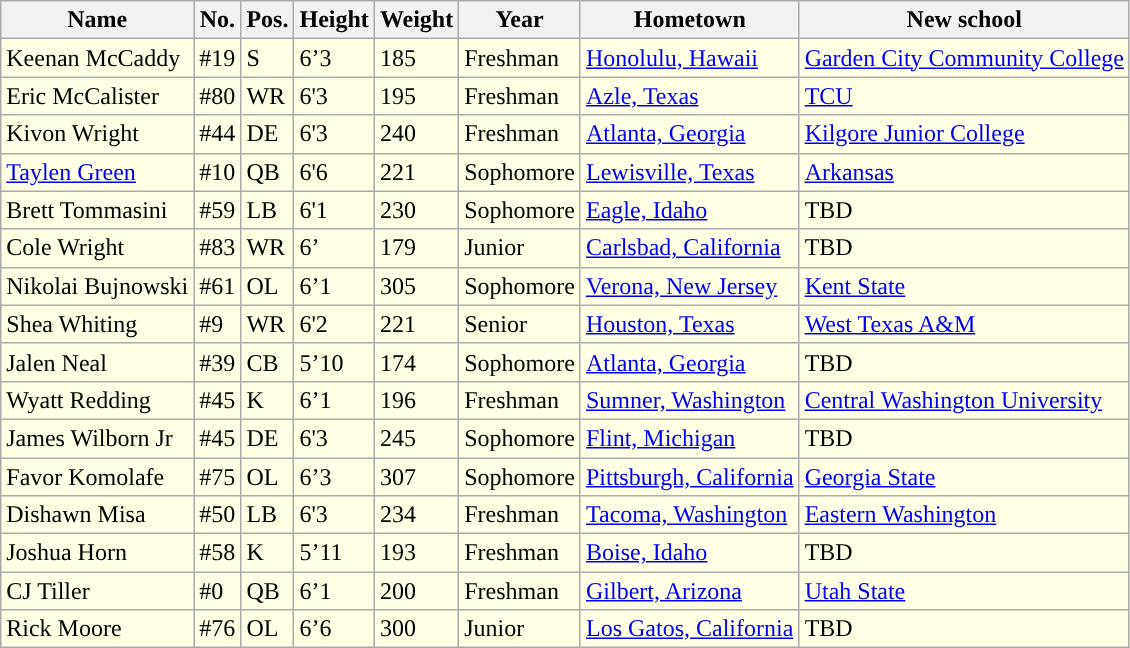<table class="wikitable sortable mw-collapsible mw-collapsed">
<tr>
<th>Name</th>
<th>No.</th>
<th>Pos.</th>
<th>Height</th>
<th>Weight</th>
<th>Year</th>
<th>Hometown</th>
<th class="unsortable">New school</th>
</tr>
<tr style="background:#FFFFE6;">
<td>Keenan McCaddy</td>
<td>#19</td>
<td>S</td>
<td>6’3</td>
<td>185</td>
<td>Freshman</td>
<td><a href='#'>Honolulu, Hawaii</a></td>
<td><a href='#'>Garden City Community College</a></td>
</tr>
<tr style="background:#FFFFE6;">
<td>Eric McCalister</td>
<td>#80</td>
<td>WR</td>
<td>6'3</td>
<td>195</td>
<td> Freshman</td>
<td><a href='#'>Azle, Texas</a></td>
<td><a href='#'>TCU</a></td>
</tr>
<tr style="background:#FFFFE6;">
<td>Kivon Wright</td>
<td>#44</td>
<td>DE</td>
<td>6'3</td>
<td>240</td>
<td> Freshman</td>
<td><a href='#'>Atlanta, Georgia</a></td>
<td><a href='#'>Kilgore Junior College</a></td>
</tr>
<tr style="background:#FFFFE6;">
<td><a href='#'>Taylen Green</a></td>
<td>#10</td>
<td>QB</td>
<td>6'6</td>
<td>221</td>
<td> Sophomore</td>
<td><a href='#'>Lewisville, Texas</a></td>
<td><a href='#'>Arkansas</a></td>
</tr>
<tr style="background:#FFFFE6;">
<td>Brett Tommasini</td>
<td>#59</td>
<td>LB</td>
<td>6'1</td>
<td>230</td>
<td> Sophomore</td>
<td><a href='#'>Eagle, Idaho</a></td>
<td>TBD</td>
</tr>
<tr style="background:#FFFFE6;">
<td>Cole Wright</td>
<td>#83</td>
<td>WR</td>
<td>6’</td>
<td>179</td>
<td> Junior</td>
<td><a href='#'>Carlsbad, California</a></td>
<td>TBD</td>
</tr>
<tr style="background:#FFFFE6;">
<td>Nikolai Bujnowski</td>
<td>#61</td>
<td>OL</td>
<td>6’1</td>
<td>305</td>
<td> Sophomore</td>
<td><a href='#'>Verona, New Jersey</a></td>
<td><a href='#'>Kent State</a></td>
</tr>
<tr style="background:#FFFFE6;">
<td>Shea Whiting</td>
<td>#9</td>
<td>WR</td>
<td>6'2</td>
<td>221</td>
<td> Senior</td>
<td><a href='#'>Houston, Texas</a></td>
<td><a href='#'>West Texas A&M</a></td>
</tr>
<tr style="background:#FFFFE6;">
<td>Jalen Neal</td>
<td>#39</td>
<td>CB</td>
<td>5’10</td>
<td>174</td>
<td> Sophomore</td>
<td><a href='#'>Atlanta, Georgia</a></td>
<td>TBD</td>
</tr>
<tr style="background:#FFFFE6;">
<td>Wyatt Redding</td>
<td>#45</td>
<td>K</td>
<td>6’1</td>
<td>196</td>
<td> Freshman</td>
<td><a href='#'>Sumner, Washington</a></td>
<td><a href='#'>Central Washington University</a></td>
</tr>
<tr style="background:#FFFFE6;">
<td>James Wilborn Jr</td>
<td>#45</td>
<td>DE</td>
<td>6'3</td>
<td>245</td>
<td>Sophomore</td>
<td><a href='#'>Flint, Michigan</a></td>
<td>TBD</td>
</tr>
<tr style="background:#FFFFE6;">
<td>Favor Komolafe</td>
<td>#75</td>
<td>OL</td>
<td>6’3</td>
<td>307</td>
<td>Sophomore</td>
<td><a href='#'>Pittsburgh, California</a></td>
<td><a href='#'>Georgia State</a></td>
</tr>
<tr style="background:#FFFFE6;">
<td>Dishawn Misa</td>
<td>#50</td>
<td>LB</td>
<td>6'3</td>
<td>234</td>
<td> Freshman</td>
<td><a href='#'>Tacoma, Washington</a></td>
<td><a href='#'>Eastern Washington</a></td>
</tr>
<tr style="background:#FFFFE6;">
<td>Joshua Horn</td>
<td>#58</td>
<td>K</td>
<td>5’11</td>
<td>193</td>
<td>Freshman</td>
<td><a href='#'>Boise, Idaho</a></td>
<td>TBD</td>
</tr>
<tr style="background:#FFFFE6;">
<td>CJ Tiller</td>
<td>#0</td>
<td>QB</td>
<td>6’1</td>
<td>200</td>
<td>Freshman</td>
<td><a href='#'>Gilbert, Arizona</a></td>
<td><a href='#'>Utah State</a></td>
</tr>
<tr style="background:#FFFFE6;">
<td>Rick Moore</td>
<td>#76</td>
<td>OL</td>
<td>6’6</td>
<td>300</td>
<td> Junior</td>
<td><a href='#'>Los Gatos, California</a></td>
<td>TBD</td>
</tr>
</table>
